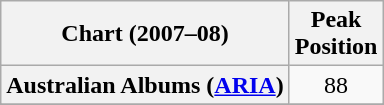<table class="wikitable sortable plainrowheaders" style="text-align:center;">
<tr>
<th scope="col">Chart (2007–08)</th>
<th scope="col">Peak<br> Position</th>
</tr>
<tr>
<th scope="row">Australian Albums (<a href='#'>ARIA</a>)</th>
<td align="center">88</td>
</tr>
<tr>
</tr>
<tr>
</tr>
<tr>
</tr>
<tr>
</tr>
<tr>
</tr>
<tr>
</tr>
<tr>
</tr>
<tr>
</tr>
<tr>
</tr>
<tr>
</tr>
<tr>
</tr>
<tr>
</tr>
<tr>
</tr>
<tr>
</tr>
<tr>
</tr>
<tr>
</tr>
<tr>
</tr>
<tr>
</tr>
<tr>
</tr>
<tr>
</tr>
<tr>
</tr>
<tr>
</tr>
<tr>
</tr>
</table>
